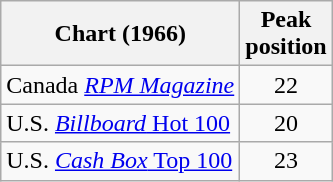<table class="wikitable sortable">
<tr>
<th>Chart (1966)</th>
<th>Peak<br>position</th>
</tr>
<tr>
<td>Canada <a href='#'><em>RPM Magazine</em></a></td>
<td align="center">22</td>
</tr>
<tr>
<td>U.S. <a href='#'><em>Billboard</em> Hot 100</a></td>
<td align="center">20</td>
</tr>
<tr>
<td>U.S. <a href='#'><em>Cash Box</em> Top 100</a></td>
<td align="center">23</td>
</tr>
</table>
